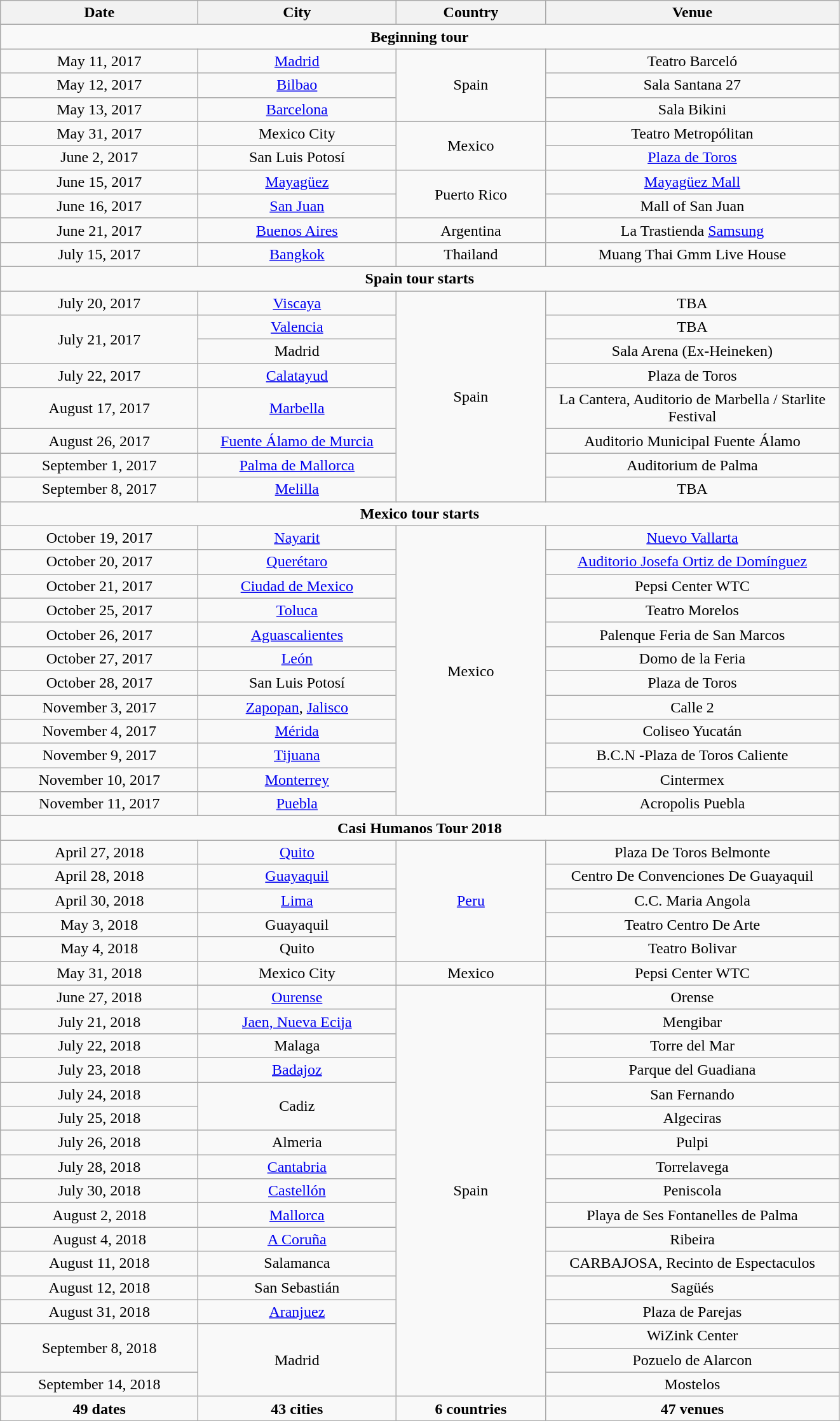<table class="wikitable" style="text-align:center">
<tr>
<th width="200">Date</th>
<th width="200">City</th>
<th width="150">Country</th>
<th width="300">Venue</th>
</tr>
<tr>
<td colspan="4"><strong>Beginning tour</strong></td>
</tr>
<tr>
<td>May 11, 2017</td>
<td><a href='#'>Madrid</a></td>
<td rowspan="3">Spain</td>
<td>Teatro Barceló</td>
</tr>
<tr>
<td>May 12, 2017</td>
<td><a href='#'>Bilbao</a></td>
<td>Sala Santana 27</td>
</tr>
<tr>
<td>May 13, 2017</td>
<td><a href='#'>Barcelona</a></td>
<td>Sala Bikini</td>
</tr>
<tr>
<td>May 31, 2017</td>
<td>Mexico City</td>
<td rowspan="2">Mexico</td>
<td>Teatro Metropólitan</td>
</tr>
<tr>
<td>June 2, 2017</td>
<td>San Luis Potosí</td>
<td><a href='#'>Plaza de Toros</a></td>
</tr>
<tr>
<td>June 15, 2017</td>
<td><a href='#'>Mayagüez</a></td>
<td rowspan="2">Puerto Rico</td>
<td><a href='#'>Mayagüez Mall</a></td>
</tr>
<tr>
<td>June 16, 2017</td>
<td><a href='#'>San Juan</a></td>
<td>Mall of San Juan</td>
</tr>
<tr>
<td>June 21, 2017</td>
<td><a href='#'>Buenos Aires</a></td>
<td>Argentina</td>
<td>La Trastienda <a href='#'>Samsung</a></td>
</tr>
<tr>
<td>July 15, 2017</td>
<td><a href='#'>Bangkok</a></td>
<td>Thailand</td>
<td>Muang Thai Gmm Live House</td>
</tr>
<tr>
<td colspan="4"><strong>Spain tour starts</strong></td>
</tr>
<tr>
<td>July 20, 2017</td>
<td><a href='#'>Viscaya</a></td>
<td rowspan="8">Spain</td>
<td>TBA</td>
</tr>
<tr>
<td rowspan="2">July 21, 2017</td>
<td><a href='#'>Valencia</a></td>
<td>TBA</td>
</tr>
<tr>
<td>Madrid</td>
<td>Sala Arena (Ex-Heineken)</td>
</tr>
<tr>
<td>July 22, 2017</td>
<td><a href='#'>Calatayud</a></td>
<td>Plaza de Toros</td>
</tr>
<tr>
<td>August 17, 2017</td>
<td><a href='#'>Marbella</a></td>
<td>La Cantera, Auditorio de Marbella / Starlite Festival</td>
</tr>
<tr>
<td>August 26, 2017</td>
<td><a href='#'>Fuente Álamo de Murcia</a></td>
<td>Auditorio Municipal Fuente Álamo</td>
</tr>
<tr>
<td>September 1, 2017</td>
<td><a href='#'>Palma de Mallorca</a></td>
<td>Auditorium de Palma</td>
</tr>
<tr>
<td>September 8, 2017</td>
<td><a href='#'>Melilla</a></td>
<td>TBA</td>
</tr>
<tr>
<td colspan="4"><strong>Mexico tour starts</strong></td>
</tr>
<tr>
<td>October 19, 2017</td>
<td><a href='#'>Nayarit</a></td>
<td rowspan="12">Mexico</td>
<td><a href='#'>Nuevo Vallarta</a></td>
</tr>
<tr>
<td>October 20, 2017</td>
<td><a href='#'>Querétaro</a></td>
<td><a href='#'>Auditorio Josefa Ortiz de Domínguez</a></td>
</tr>
<tr>
<td>October 21, 2017</td>
<td><a href='#'>Ciudad de Mexico</a></td>
<td>Pepsi Center WTC</td>
</tr>
<tr>
<td>October 25, 2017</td>
<td><a href='#'>Toluca</a></td>
<td>Teatro Morelos</td>
</tr>
<tr>
<td>October 26, 2017</td>
<td><a href='#'>Aguascalientes</a></td>
<td>Palenque Feria de San Marcos</td>
</tr>
<tr>
<td>October 27, 2017</td>
<td><a href='#'>León</a></td>
<td>Domo de la Feria</td>
</tr>
<tr>
<td>October 28, 2017</td>
<td>San Luis Potosí</td>
<td>Plaza de Toros</td>
</tr>
<tr>
<td>November 3, 2017</td>
<td><a href='#'>Zapopan</a>, <a href='#'>Jalisco</a></td>
<td>Calle 2</td>
</tr>
<tr>
<td>November 4, 2017</td>
<td><a href='#'>Mérida</a></td>
<td>Coliseo Yucatán</td>
</tr>
<tr>
<td>November 9, 2017</td>
<td><a href='#'>Tijuana</a></td>
<td>B.C.N -Plaza de Toros Caliente</td>
</tr>
<tr>
<td>November 10, 2017</td>
<td><a href='#'>Monterrey</a></td>
<td>Cintermex</td>
</tr>
<tr>
<td>November 11, 2017</td>
<td><a href='#'>Puebla</a></td>
<td>Acropolis Puebla</td>
</tr>
<tr>
<td colspan="4"><strong>Casi Humanos Tour 2018</strong></td>
</tr>
<tr>
<td>April 27, 2018</td>
<td><a href='#'>Quito</a></td>
<td rowspan="5"><a href='#'>Peru</a></td>
<td>Plaza De Toros Belmonte</td>
</tr>
<tr>
<td>April 28, 2018</td>
<td><a href='#'>Guayaquil</a></td>
<td>Centro De Convenciones De Guayaquil</td>
</tr>
<tr>
<td>April 30, 2018</td>
<td><a href='#'>Lima</a></td>
<td>C.C. Maria Angola</td>
</tr>
<tr>
<td>May 3, 2018</td>
<td>Guayaquil</td>
<td>Teatro Centro De Arte</td>
</tr>
<tr>
<td>May 4, 2018</td>
<td>Quito</td>
<td>Teatro Bolivar</td>
</tr>
<tr>
<td>May 31, 2018</td>
<td>Mexico City</td>
<td>Mexico</td>
<td>Pepsi Center WTC</td>
</tr>
<tr>
<td>June 27, 2018</td>
<td><a href='#'>Ourense</a></td>
<td rowspan="17">Spain</td>
<td>Orense</td>
</tr>
<tr>
<td>July 21, 2018</td>
<td><a href='#'>Jaen, Nueva Ecija</a></td>
<td>Mengibar</td>
</tr>
<tr>
<td>July 22, 2018</td>
<td>Malaga</td>
<td>Torre del Mar</td>
</tr>
<tr>
<td>July 23, 2018</td>
<td><a href='#'>Badajoz</a></td>
<td>Parque del Guadiana</td>
</tr>
<tr>
<td>July 24, 2018</td>
<td rowspan="2">Cadiz</td>
<td>San Fernando</td>
</tr>
<tr>
<td>July 25, 2018</td>
<td>Algeciras</td>
</tr>
<tr>
<td>July 26, 2018</td>
<td>Almeria</td>
<td>Pulpi</td>
</tr>
<tr>
<td>July 28, 2018</td>
<td><a href='#'>Cantabria</a></td>
<td>Torrelavega</td>
</tr>
<tr>
<td>July 30, 2018</td>
<td><a href='#'>Castellón</a></td>
<td>Peniscola</td>
</tr>
<tr>
<td>August 2, 2018</td>
<td><a href='#'>Mallorca</a></td>
<td>Playa de Ses Fontanelles de Palma</td>
</tr>
<tr>
<td>August 4, 2018</td>
<td><a href='#'>A Coruña</a></td>
<td>Ribeira</td>
</tr>
<tr>
<td>August 11, 2018</td>
<td>Salamanca</td>
<td>CARBAJOSA, Recinto de Espectaculos</td>
</tr>
<tr>
<td>August 12, 2018</td>
<td>San Sebastián</td>
<td>Sagüés</td>
</tr>
<tr>
<td>August 31, 2018</td>
<td><a href='#'>Aranjuez</a></td>
<td>Plaza de Parejas</td>
</tr>
<tr>
<td rowspan="2">September 8, 2018</td>
<td rowspan="3">Madrid</td>
<td>WiZink Center</td>
</tr>
<tr>
<td>Pozuelo de Alarcon</td>
</tr>
<tr>
<td>September 14, 2018</td>
<td>Mostelos</td>
</tr>
<tr style="font-weight:bold">
<td>49 dates</td>
<td>43 cities</td>
<td>6 countries</td>
<td>47 venues</td>
</tr>
</table>
